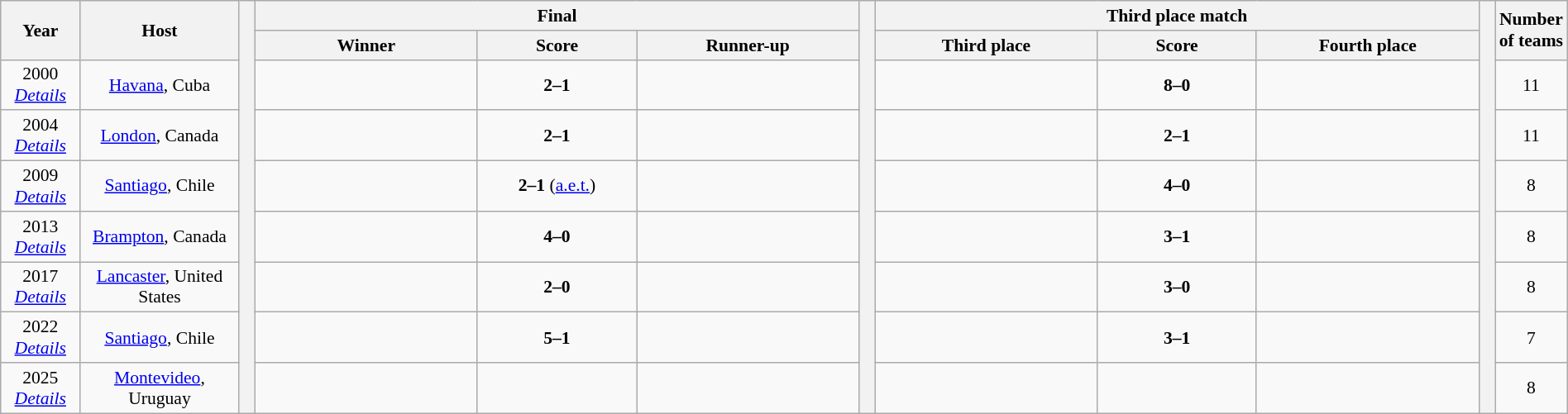<table class="wikitable" style="text-align:center;width:100%; font-size:90%;">
<tr>
<th rowspan=2 width=5%>Year</th>
<th rowspan=2 width=10%>Host</th>
<th width=1% rowspan=9></th>
<th colspan=3>Final</th>
<th width=1% rowspan=9></th>
<th colspan=3>Third place match</th>
<th width=1% rowspan=9></th>
<th width=4% rowspan=2>Number of teams</th>
</tr>
<tr>
<th width=14%>Winner</th>
<th width=10%>Score</th>
<th width=14%>Runner-up</th>
<th width=14%>Third place</th>
<th width=10%>Score</th>
<th width=14%>Fourth place</th>
</tr>
<tr>
<td>2000<br><em><a href='#'>Details</a></em></td>
<td><a href='#'>Havana</a>, Cuba</td>
<td><strong></strong></td>
<td><strong>2–1</strong></td>
<td></td>
<td></td>
<td><strong>8–0</strong></td>
<td></td>
<td>11</td>
</tr>
<tr>
<td>2004<br><em><a href='#'>Details</a></em></td>
<td><a href='#'>London</a>, Canada</td>
<td><strong></strong></td>
<td><strong>2–1</strong></td>
<td></td>
<td></td>
<td><strong>2–1</strong></td>
<td></td>
<td>11</td>
</tr>
<tr>
<td>2009<br><em><a href='#'>Details</a></em></td>
<td><a href='#'>Santiago</a>, Chile</td>
<td><strong></strong></td>
<td><strong>2–1</strong> (<a href='#'>a.e.t.</a>)</td>
<td></td>
<td></td>
<td><strong>4–0</strong></td>
<td></td>
<td>8</td>
</tr>
<tr>
<td>2013 <br> <em><a href='#'>Details</a></em></td>
<td><a href='#'>Brampton</a>, Canada</td>
<td><strong></strong></td>
<td><strong>4–0</strong></td>
<td></td>
<td></td>
<td><strong>3–1</strong></td>
<td></td>
<td>8</td>
</tr>
<tr>
<td>2017<br><em><a href='#'>Details</a></em></td>
<td><a href='#'>Lancaster</a>, United States</td>
<td><strong></strong></td>
<td><strong>2–0</strong></td>
<td></td>
<td></td>
<td><strong>3–0</strong></td>
<td></td>
<td>8</td>
</tr>
<tr>
<td>2022<br><em><a href='#'>Details</a></em></td>
<td><a href='#'>Santiago</a>, Chile</td>
<td><strong></strong></td>
<td><strong>5–1</strong></td>
<td></td>
<td></td>
<td><strong>3–1</strong></td>
<td></td>
<td>7</td>
</tr>
<tr>
<td>2025<br><em><a href='#'>Details</a></em></td>
<td><a href='#'>Montevideo</a>, Uruguay</td>
<td></td>
<td></td>
<td></td>
<td></td>
<td></td>
<td></td>
<td>8</td>
</tr>
</table>
